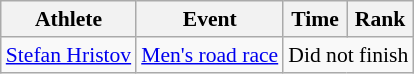<table class="wikitable" style="font-size:90%">
<tr>
<th>Athlete</th>
<th>Event</th>
<th>Time</th>
<th>Rank</th>
</tr>
<tr align=center>
<td align=left><a href='#'>Stefan Hristov</a></td>
<td align=left><a href='#'>Men's road race</a></td>
<td colspan=2>Did not finish</td>
</tr>
</table>
